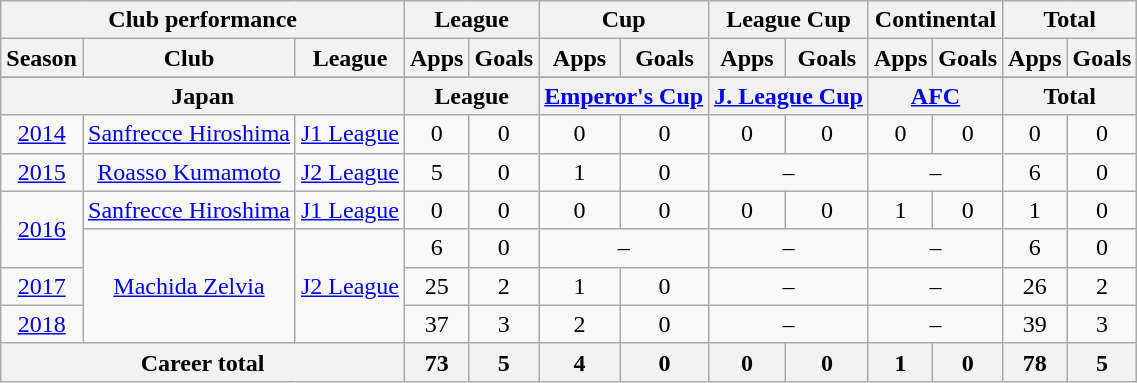<table class="wikitable" style="text-align:center">
<tr>
<th colspan=3>Club performance</th>
<th colspan=2>League</th>
<th colspan=2>Cup</th>
<th colspan=2>League Cup</th>
<th colspan=2>Continental</th>
<th colspan=2>Total</th>
</tr>
<tr>
<th>Season</th>
<th>Club</th>
<th>League</th>
<th>Apps</th>
<th>Goals</th>
<th>Apps</th>
<th>Goals</th>
<th>Apps</th>
<th>Goals</th>
<th>Apps</th>
<th>Goals</th>
<th>Apps</th>
<th>Goals</th>
</tr>
<tr>
</tr>
<tr>
<th colspan=3>Japan</th>
<th colspan=2>League</th>
<th colspan=2><a href='#'>Emperor's Cup</a></th>
<th colspan=2><a href='#'>J. League Cup</a></th>
<th colspan=2><a href='#'>AFC</a></th>
<th colspan=2>Total</th>
</tr>
<tr>
<td><a href='#'>2014</a></td>
<td><a href='#'>Sanfrecce Hiroshima</a></td>
<td><a href='#'>J1 League</a></td>
<td>0</td>
<td>0</td>
<td>0</td>
<td>0</td>
<td>0</td>
<td>0</td>
<td>0</td>
<td>0</td>
<td>0</td>
<td>0</td>
</tr>
<tr>
<td><a href='#'>2015</a></td>
<td><a href='#'>Roasso Kumamoto</a></td>
<td><a href='#'>J2 League</a></td>
<td>5</td>
<td>0</td>
<td>1</td>
<td>0</td>
<td colspan="2">–</td>
<td colspan="2">–</td>
<td>6</td>
<td>0</td>
</tr>
<tr>
<td rowspan="2"><a href='#'>2016</a></td>
<td><a href='#'>Sanfrecce Hiroshima</a></td>
<td><a href='#'>J1 League</a></td>
<td>0</td>
<td>0</td>
<td>0</td>
<td>0</td>
<td>0</td>
<td>0</td>
<td>1</td>
<td>0</td>
<td>1</td>
<td>0</td>
</tr>
<tr>
<td rowspan="3"><a href='#'>Machida Zelvia</a></td>
<td rowspan="3"><a href='#'>J2 League</a></td>
<td>6</td>
<td>0</td>
<td colspan="2">–</td>
<td colspan="2">–</td>
<td colspan="2">–</td>
<td>6</td>
<td>0</td>
</tr>
<tr>
<td><a href='#'>2017</a></td>
<td>25</td>
<td>2</td>
<td>1</td>
<td>0</td>
<td colspan="2">–</td>
<td colspan="2">–</td>
<td>26</td>
<td>2</td>
</tr>
<tr>
<td><a href='#'>2018</a></td>
<td>37</td>
<td>3</td>
<td>2</td>
<td>0</td>
<td colspan="2">–</td>
<td colspan="2">–</td>
<td>39</td>
<td>3</td>
</tr>
<tr>
<th colspan=3>Career total</th>
<th>73</th>
<th>5</th>
<th>4</th>
<th>0</th>
<th>0</th>
<th>0</th>
<th>1</th>
<th>0</th>
<th>78</th>
<th>5</th>
</tr>
</table>
